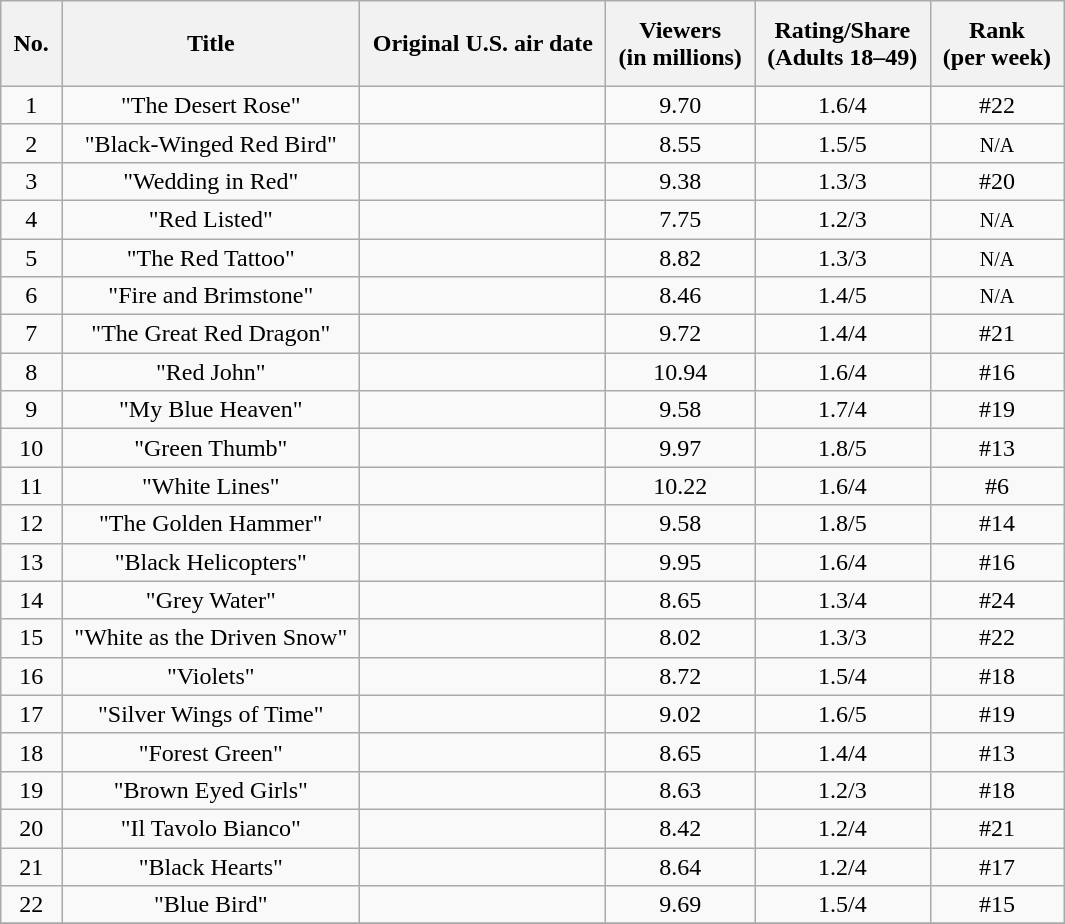<table class="wikitable" style="text-align:center;">
<tr>
<th style="padding: 10px 8px">No.</th>
<th style="padding: 10px 8px">Title</th>
<th style="padding: 10px 8px">Original U.S. air date</th>
<th style="padding: 10px 8px">Viewers<br>(in millions)</th>
<th style="padding: 10px 8px">Rating/Share<br>(Adults 18–49)</th>
<th style="padding: 10px 8px">Rank<br>(per week)</th>
</tr>
<tr>
<td>1</td>
<td>"The Desert Rose"</td>
<td></td>
<td>9.70</td>
<td>1.6/4</td>
<td>#22</td>
</tr>
<tr>
<td>2</td>
<td>"Black-Winged Red Bird"</td>
<td></td>
<td>8.55</td>
<td>1.5/5</td>
<td><span><small>N/A</small></span></td>
</tr>
<tr>
<td>3</td>
<td>"Wedding in Red"</td>
<td></td>
<td>9.38</td>
<td>1.3/3</td>
<td>#20</td>
</tr>
<tr>
<td>4</td>
<td>"Red Listed"</td>
<td></td>
<td>7.75</td>
<td>1.2/3</td>
<td><span><small>N/A</small></span></td>
</tr>
<tr>
<td>5</td>
<td>"The Red Tattoo"</td>
<td></td>
<td>8.82</td>
<td>1.3/3</td>
<td><span><small>N/A</small></span></td>
</tr>
<tr>
<td>6</td>
<td>"Fire and Brimstone"</td>
<td></td>
<td>8.46</td>
<td>1.4/5</td>
<td><span><small>N/A</small></span></td>
</tr>
<tr>
<td>7</td>
<td>"The Great Red Dragon"</td>
<td></td>
<td>9.72</td>
<td>1.4/4</td>
<td>#21</td>
</tr>
<tr>
<td>8</td>
<td>"Red John"</td>
<td></td>
<td>10.94</td>
<td>1.6/4</td>
<td>#16</td>
</tr>
<tr>
<td>9</td>
<td>"My Blue Heaven"</td>
<td></td>
<td>9.58</td>
<td>1.7/4</td>
<td>#19</td>
</tr>
<tr>
<td>10</td>
<td>"Green Thumb"</td>
<td></td>
<td>9.97</td>
<td>1.8/5</td>
<td>#13</td>
</tr>
<tr>
<td>11</td>
<td>"White Lines"</td>
<td></td>
<td>10.22</td>
<td>1.6/4</td>
<td>#6</td>
</tr>
<tr>
<td>12</td>
<td>"The Golden Hammer"</td>
<td></td>
<td>9.58</td>
<td>1.8/5</td>
<td>#14</td>
</tr>
<tr>
<td>13</td>
<td>"Black Helicopters"</td>
<td></td>
<td>9.95</td>
<td>1.6/4</td>
<td>#16</td>
</tr>
<tr>
<td>14</td>
<td>"Grey Water"</td>
<td></td>
<td>8.65</td>
<td>1.3/4</td>
<td>#24</td>
</tr>
<tr>
<td>15</td>
<td style="padding: 0px 8px">"White as the Driven Snow"</td>
<td></td>
<td>8.02</td>
<td>1.3/3</td>
<td>#22</td>
</tr>
<tr>
<td>16</td>
<td>"Violets"</td>
<td></td>
<td>8.72</td>
<td>1.5/4</td>
<td>#18</td>
</tr>
<tr>
<td>17</td>
<td>"Silver Wings of Time"</td>
<td></td>
<td>9.02</td>
<td>1.6/5</td>
<td>#19</td>
</tr>
<tr>
<td>18</td>
<td>"Forest Green"</td>
<td></td>
<td>8.65</td>
<td>1.4/4</td>
<td>#13</td>
</tr>
<tr>
<td>19</td>
<td>"Brown Eyed Girls"</td>
<td></td>
<td>8.63</td>
<td>1.2/3</td>
<td>#18</td>
</tr>
<tr>
<td>20</td>
<td>"Il Tavolo Bianco"</td>
<td></td>
<td>8.42</td>
<td>1.2/4</td>
<td>#21</td>
</tr>
<tr>
<td>21</td>
<td>"Black Hearts"</td>
<td></td>
<td>8.64</td>
<td>1.2/4</td>
<td>#17</td>
</tr>
<tr>
<td>22</td>
<td>"Blue Bird"</td>
<td></td>
<td>9.69</td>
<td>1.5/4</td>
<td>#15</td>
</tr>
<tr>
</tr>
</table>
